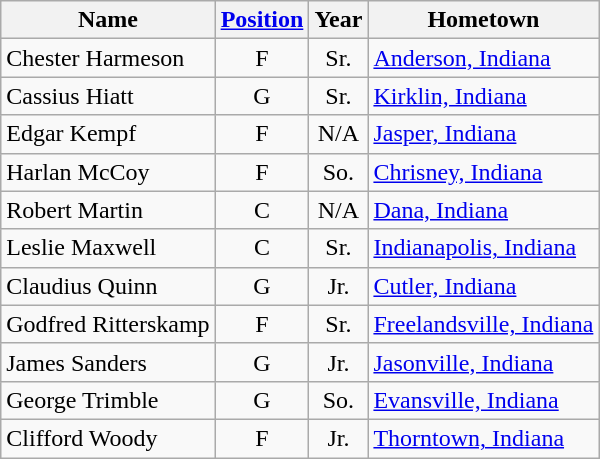<table class="wikitable" style="text-align:center">
<tr>
<th>Name</th>
<th><a href='#'>Position</a></th>
<th>Year</th>
<th>Hometown</th>
</tr>
<tr>
<td style="text-align:left">Chester Harmeson</td>
<td>F</td>
<td>Sr.</td>
<td style="text-align:left"><a href='#'>Anderson, Indiana</a></td>
</tr>
<tr>
<td style="text-align:left">Cassius Hiatt</td>
<td>G</td>
<td>Sr.</td>
<td style="text-align:left"><a href='#'>Kirklin, Indiana</a></td>
</tr>
<tr>
<td style="text-align:left">Edgar Kempf</td>
<td>F</td>
<td>N/A</td>
<td style="text-align:left"><a href='#'>Jasper, Indiana</a></td>
</tr>
<tr>
<td style="text-align:left">Harlan McCoy</td>
<td>F</td>
<td>So.</td>
<td style="text-align:left"><a href='#'>Chrisney, Indiana</a></td>
</tr>
<tr>
<td style="text-align:left">Robert Martin</td>
<td>C</td>
<td>N/A</td>
<td style="text-align:left"><a href='#'>Dana, Indiana</a></td>
</tr>
<tr>
<td style="text-align:left">Leslie Maxwell</td>
<td>C</td>
<td>Sr.</td>
<td style="text-align:left"><a href='#'>Indianapolis, Indiana</a></td>
</tr>
<tr>
<td style="text-align:left">Claudius Quinn</td>
<td>G</td>
<td>Jr.</td>
<td style="text-align:left"><a href='#'>Cutler, Indiana</a></td>
</tr>
<tr>
<td style="text-align:left">Godfred Ritterskamp</td>
<td>F</td>
<td>Sr.</td>
<td style="text-align:left"><a href='#'>Freelandsville, Indiana</a></td>
</tr>
<tr>
<td style="text-align:left">James Sanders</td>
<td>G</td>
<td>Jr.</td>
<td style="text-align:left"><a href='#'>Jasonville, Indiana</a></td>
</tr>
<tr>
<td style="text-align:left">George Trimble</td>
<td>G</td>
<td>So.</td>
<td style="text-align:left"><a href='#'>Evansville, Indiana</a></td>
</tr>
<tr>
<td style="text-align:left">Clifford Woody</td>
<td>F</td>
<td>Jr.</td>
<td style="text-align:left"><a href='#'>Thorntown, Indiana</a></td>
</tr>
</table>
